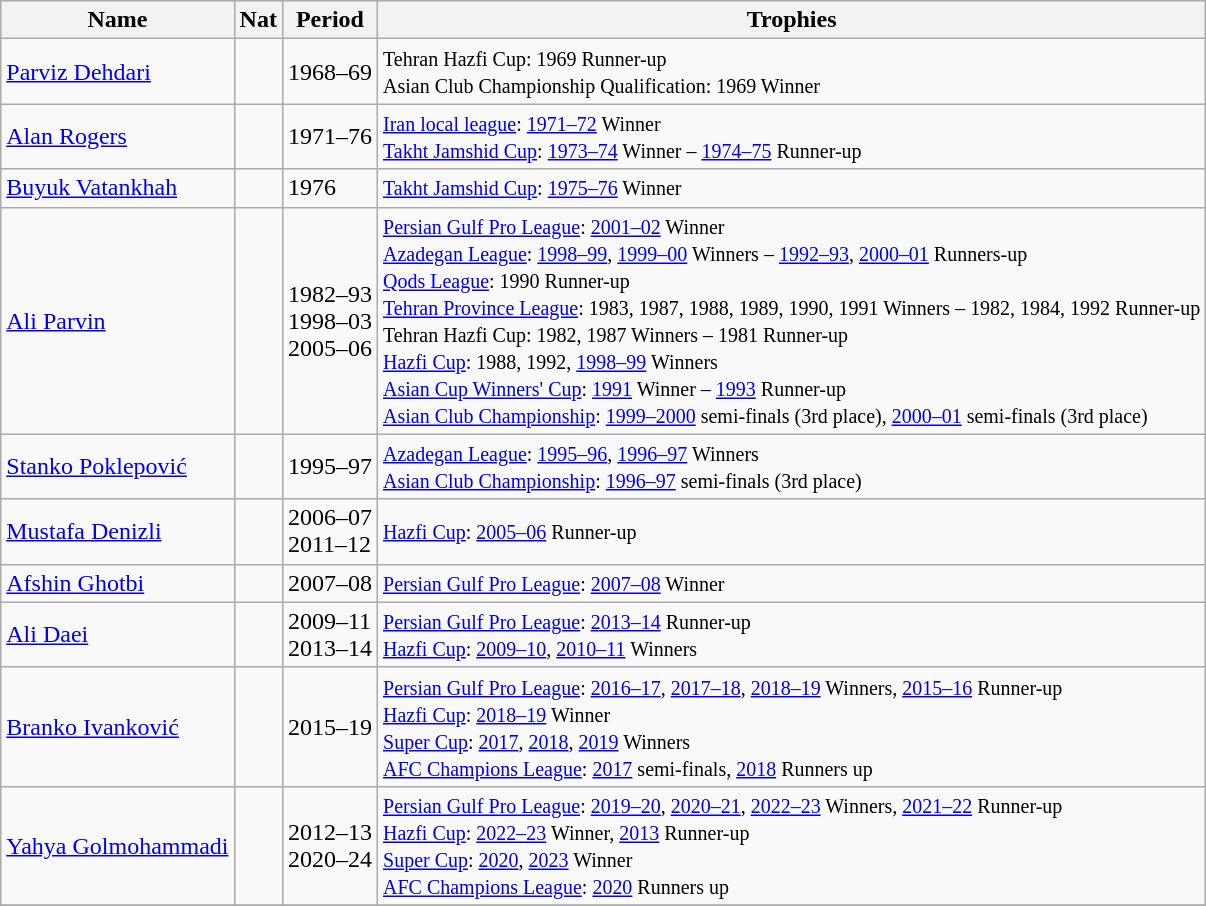<table class="wikitable">
<tr>
<th>Name</th>
<th>Nat</th>
<th>Period</th>
<th>Trophies</th>
</tr>
<tr>
<td><a href='#'>Parviz Dehdari</a></td>
<td></td>
<td>1968–69</td>
<td><small>Tehran Hazfi Cup: 1969 Runner-up<br>Asian Club Championship Qualification: 1969 Winner</small></td>
</tr>
<tr>
<td><a href='#'>Alan Rogers</a></td>
<td></td>
<td>1971–76</td>
<td><small><a href='#'>Iran local league</a>: <a href='#'>1971–72</a> Winner<br><a href='#'>Takht Jamshid Cup</a>: <a href='#'>1973–74</a> Winner – <a href='#'>1974–75</a> Runner-up </small></td>
</tr>
<tr>
<td><a href='#'>Buyuk Vatankhah</a></td>
<td></td>
<td>1976</td>
<td><small> <a href='#'>Takht Jamshid Cup</a>: <a href='#'>1975–76</a> Winner </small></td>
</tr>
<tr>
<td><a href='#'>Ali Parvin</a></td>
<td></td>
<td>1982–93<br>1998–03<br>2005–06</td>
<td><small><a href='#'>Persian Gulf Pro League</a>: <a href='#'>2001–02</a> Winner<br><a href='#'>Azadegan League</a>: <a href='#'>1998–99</a>, <a href='#'>1999–00</a> Winners – <a href='#'>1992–93</a>, <a href='#'>2000–01</a> Runners-up<br><a href='#'>Qods League</a>: 1990 Runner-up<br><a href='#'>Tehran Province League</a>: 1983, 1987, 1988, 1989, 1990, 1991 Winners – 1982, 1984, 1992 Runner-up<br>Tehran Hazfi Cup: 1982, 1987 Winners – 1981 Runner-up<br><a href='#'>Hazfi Cup</a>: 1988, 1992, <a href='#'>1998–99</a> Winners<br><a href='#'>Asian Cup Winners' Cup</a>: <a href='#'>1991</a> Winner – <a href='#'>1993</a> Runner-up<br><a href='#'>Asian Club Championship</a>: <a href='#'>1999–2000</a> semi-finals (3rd place), <a href='#'>2000–01</a> semi-finals (3rd place)</small></td>
</tr>
<tr>
<td><a href='#'>Stanko Poklepović</a></td>
<td></td>
<td>1995–97</td>
<td><small><a href='#'>Azadegan League</a>: <a href='#'>1995–96</a>, <a href='#'>1996–97</a> Winners<br><a href='#'>Asian Club Championship</a>: <a href='#'>1996–97</a> semi-finals (3rd place)</small></td>
</tr>
<tr>
<td><a href='#'>Mustafa Denizli</a></td>
<td></td>
<td>2006–07<br>2011–12</td>
<td><small><a href='#'>Hazfi Cup</a>: <a href='#'>2005–06</a> Runner-up</small></td>
</tr>
<tr>
<td><a href='#'>Afshin Ghotbi</a></td>
<td></td>
<td>2007–08</td>
<td><small><a href='#'>Persian Gulf Pro League</a>: <a href='#'>2007–08</a> Winner</small></td>
</tr>
<tr>
<td><a href='#'>Ali Daei</a></td>
<td></td>
<td>2009–11<br>2013–14</td>
<td><small><a href='#'>Persian Gulf Pro League</a>: <a href='#'>2013–14</a> Runner-up<br><a href='#'>Hazfi Cup</a>: <a href='#'>2009–10</a>, <a href='#'>2010–11</a> Winners</small></td>
</tr>
<tr>
<td><a href='#'>Branko Ivanković</a></td>
<td></td>
<td>2015–19</td>
<td><small><a href='#'>Persian Gulf Pro League</a>: <a href='#'>2016–17</a>, <a href='#'>2017–18</a>, <a href='#'>2018–19</a> Winners, <a href='#'>2015–16</a> Runner-up<br><a href='#'>Hazfi Cup</a>: <a href='#'>2018–19</a> Winner<br><a href='#'>Super Cup</a>: <a href='#'>2017</a>, <a href='#'>2018</a>, <a href='#'>2019</a> Winners <br> <a href='#'>AFC Champions League</a>: <a href='#'>2017</a> semi-finals, <a href='#'>2018</a> Runners up</small></td>
</tr>
<tr>
<td><a href='#'>Yahya Golmohammadi</a></td>
<td></td>
<td>2012–13<br>2020–24</td>
<td><small><a href='#'>Persian Gulf Pro League</a>: <a href='#'>2019–20</a>, <a href='#'>2020–21</a>, <a href='#'>2022–23</a> Winners, <a href='#'>2021–22</a> Runner-up<br><a href='#'>Hazfi Cup</a>: <a href='#'>2022–23</a> Winner,  <a href='#'>2013</a> Runner-up<br><a href='#'>Super Cup</a>: <a href='#'>2020</a>, <a href='#'>2023</a> Winner <br> <a href='#'>AFC Champions League</a>: <a href='#'>2020</a> Runners up</small></td>
</tr>
<tr>
</tr>
</table>
